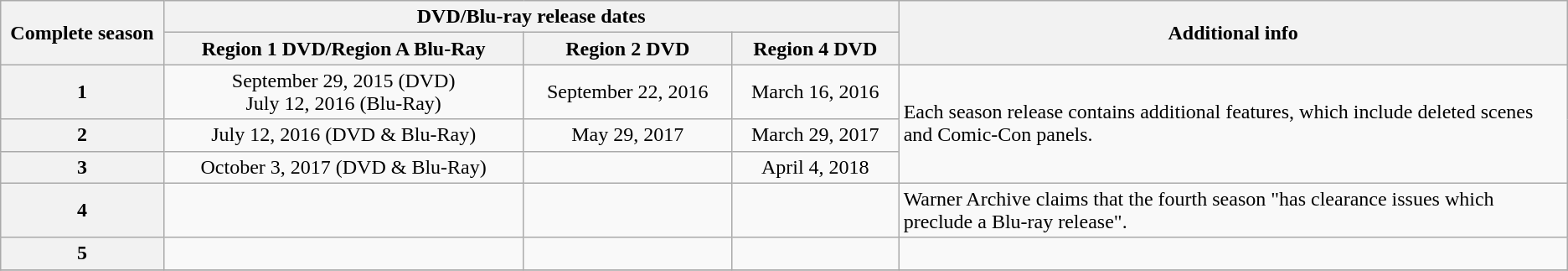<table class="wikitable">
<tr>
<th rowspan="2" width="4%">Complete season</th>
<th colspan="3" width="22%">DVD/Blu-ray release dates</th>
<th rowspan="2" width="20%">Additional info</th>
</tr>
<tr>
<th>Region 1 DVD/Region A Blu-Ray</th>
<th>Region 2 DVD</th>
<th>Region 4 DVD</th>
</tr>
<tr>
<th>1</th>
<td style="text-align:center">September 29, 2015 (DVD)<br>July 12, 2016 (Blu-Ray)</td>
<td style="text-align:center">September 22, 2016</td>
<td style="text-align:center">March 16, 2016 </td>
<td rowspan="3" style="width:20%">Each season release contains additional features, which include deleted scenes and Comic-Con panels.</td>
</tr>
<tr>
<th>2</th>
<td style="text-align:center">July 12, 2016 (DVD & Blu-Ray)</td>
<td style="text-align:center">May 29, 2017</td>
<td style="text-align:center">March 29, 2017 </td>
</tr>
<tr>
<th>3</th>
<td style="text-align:center">October 3, 2017 (DVD & Blu-Ray)</td>
<td></td>
<td style="text-align:center">April 4, 2018</td>
</tr>
<tr>
<th>4</th>
<td></td>
<td></td>
<td></td>
<td style="width:20%">Warner Archive claims that the fourth season "has clearance issues which preclude a Blu-ray release".</td>
</tr>
<tr>
<th>5</th>
<td></td>
<td></td>
<td></td>
<td></td>
</tr>
<tr>
</tr>
</table>
